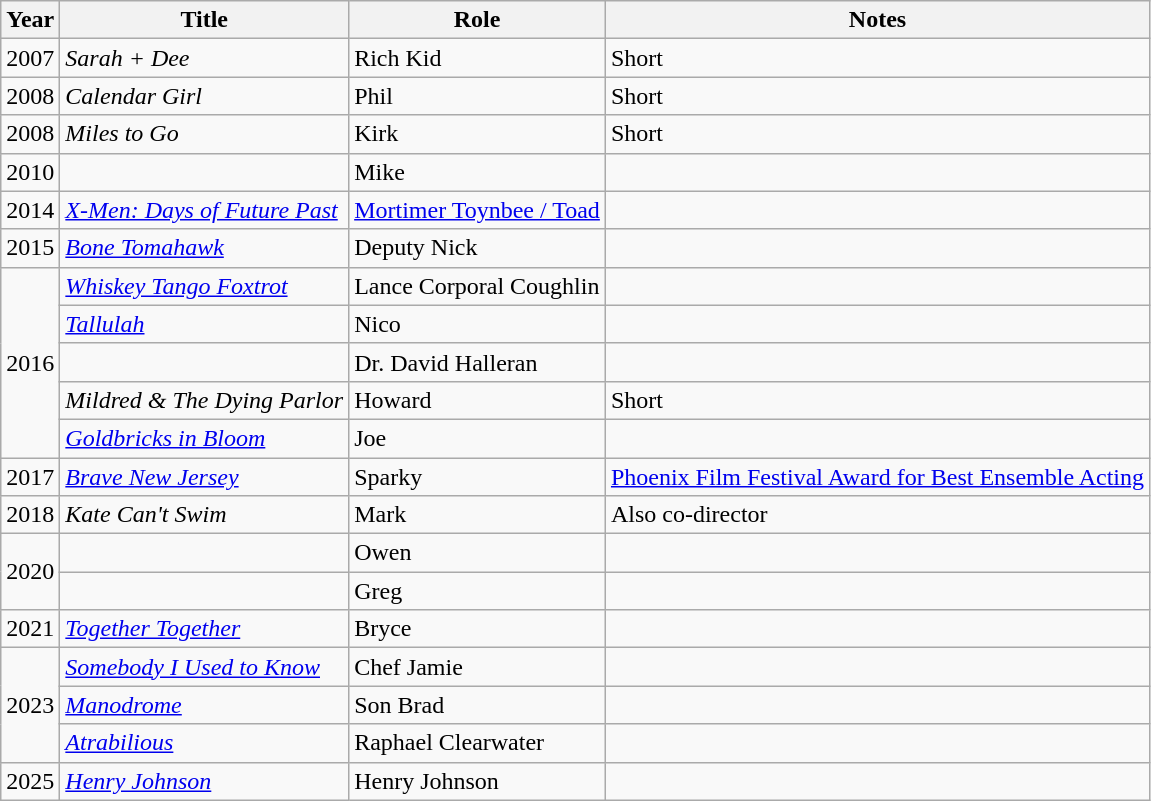<table class="wikitable sortable">
<tr>
<th>Year</th>
<th>Title</th>
<th>Role</th>
<th>Notes</th>
</tr>
<tr>
<td>2007</td>
<td><em>Sarah + Dee</em></td>
<td>Rich Kid</td>
<td>Short</td>
</tr>
<tr>
<td>2008</td>
<td><em>Calendar Girl</em></td>
<td>Phil</td>
<td>Short</td>
</tr>
<tr>
<td>2008</td>
<td><em>Miles to Go</em></td>
<td>Kirk</td>
<td>Short</td>
</tr>
<tr>
<td>2010</td>
<td><em></em></td>
<td>Mike</td>
<td></td>
</tr>
<tr>
<td>2014</td>
<td><em><a href='#'>X-Men: Days of Future Past</a></em></td>
<td><a href='#'>Mortimer Toynbee / Toad</a></td>
<td></td>
</tr>
<tr>
<td>2015</td>
<td><em><a href='#'>Bone Tomahawk</a></em></td>
<td>Deputy Nick</td>
<td></td>
</tr>
<tr>
<td rowspan="5">2016</td>
<td><em><a href='#'>Whiskey Tango Foxtrot</a></em></td>
<td>Lance Corporal Coughlin</td>
<td></td>
</tr>
<tr>
<td><em><a href='#'>Tallulah</a></em></td>
<td>Nico</td>
<td></td>
</tr>
<tr>
<td><em></em></td>
<td>Dr. David Halleran</td>
<td></td>
</tr>
<tr>
<td><em>Mildred & The Dying Parlor</em></td>
<td>Howard</td>
<td>Short</td>
</tr>
<tr>
<td><em><a href='#'>Goldbricks in Bloom</a></em></td>
<td>Joe</td>
<td></td>
</tr>
<tr>
<td>2017</td>
<td><em><a href='#'>Brave New Jersey</a></em></td>
<td>Sparky</td>
<td><a href='#'>Phoenix Film Festival Award for Best Ensemble Acting</a></td>
</tr>
<tr>
<td>2018</td>
<td><em>Kate Can't Swim</em></td>
<td>Mark</td>
<td>Also co-director</td>
</tr>
<tr>
<td rowspan="2">2020</td>
<td><em></em></td>
<td>Owen</td>
<td></td>
</tr>
<tr>
<td><em></em></td>
<td>Greg</td>
<td></td>
</tr>
<tr>
<td>2021</td>
<td><em><a href='#'>Together Together</a></em></td>
<td>Bryce</td>
<td></td>
</tr>
<tr>
<td rowspan="3">2023</td>
<td><em><a href='#'>Somebody I Used to Know</a></em></td>
<td>Chef Jamie</td>
<td></td>
</tr>
<tr>
<td><em><a href='#'>Manodrome</a></em></td>
<td>Son Brad</td>
<td></td>
</tr>
<tr>
<td><em><a href='#'>Atrabilious</a></em></td>
<td>Raphael Clearwater</td>
<td></td>
</tr>
<tr>
<td>2025</td>
<td><em><a href='#'>Henry Johnson</a></em></td>
<td>Henry Johnson</td>
<td></td>
</tr>
</table>
